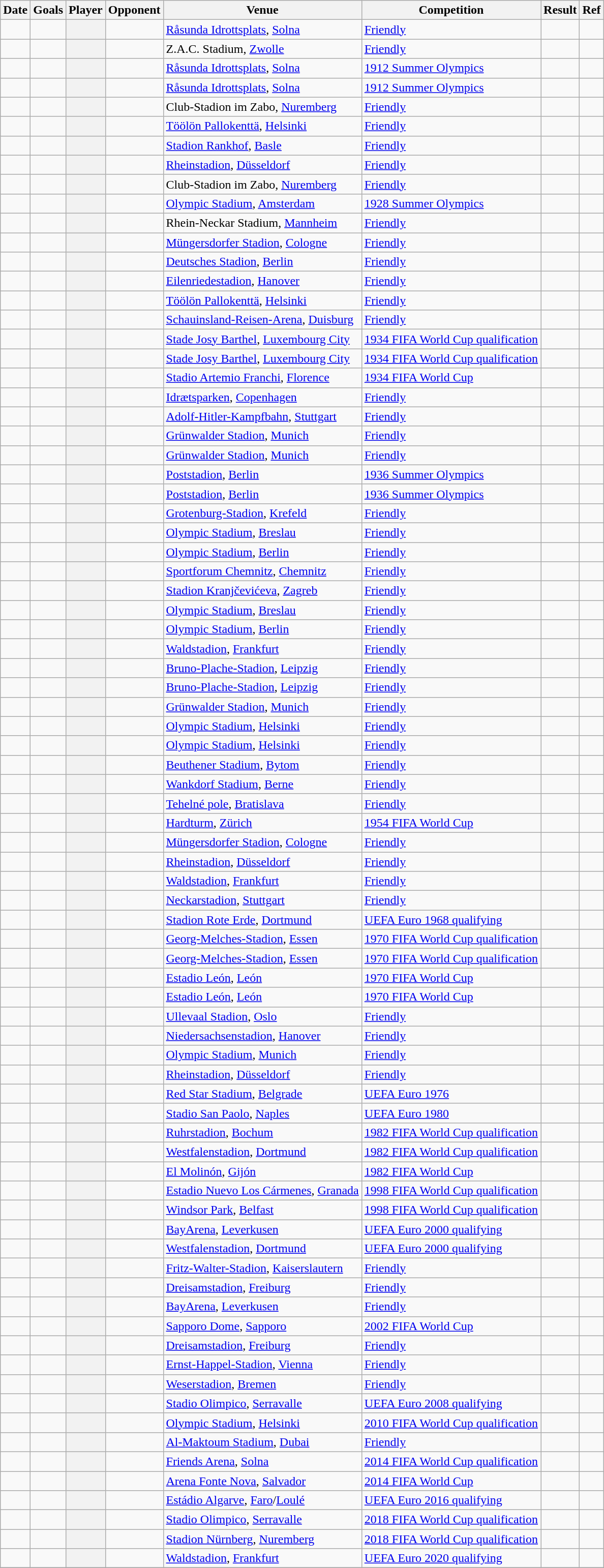<table class="wikitable sortable plainrowheaders">
<tr>
<th scope="col">Date</th>
<th scope="col">Goals</th>
<th scope="col">Player</th>
<th scope="col">Opponent</th>
<th scope="col">Venue</th>
<th scope="col">Competition</th>
<th scope="col" class="align:center">Result</th>
<th scope="col" class="unsortable">Ref</th>
</tr>
<tr>
<td></td>
<td></td>
<th scope="row"></th>
<td></td>
<td><a href='#'>Råsunda Idrottsplats</a>, <a href='#'>Solna</a></td>
<td><a href='#'>Friendly</a></td>
<td data-sort-value="04"></td>
<td></td>
</tr>
<tr>
<td></td>
<td></td>
<th scope="row"></th>
<td></td>
<td>Z.A.C. Stadium, <a href='#'>Zwolle</a></td>
<td><a href='#'>Friendly</a></td>
<td data-sort-value="05"></td>
<td></td>
</tr>
<tr>
<td></td>
<td></td>
<th scope="row"></th>
<td></td>
<td><a href='#'>Råsunda Idrottsplats</a>, <a href='#'>Solna</a></td>
<td><a href='#'>1912 Summer Olympics</a></td>
<td data-sort-value="16"></td>
<td></td>
</tr>
<tr>
<td></td>
<td></td>
<th scope="row"></th>
<td></td>
<td><a href='#'>Råsunda Idrottsplats</a>, <a href='#'>Solna</a></td>
<td><a href='#'>1912 Summer Olympics</a></td>
<td data-sort-value="16"></td>
<td></td>
</tr>
<tr>
<td></td>
<td></td>
<th scope="row"></th>
<td></td>
<td>Club-Stadion im Zabo, <a href='#'>Nuremberg</a></td>
<td><a href='#'>Friendly</a></td>
<td data-sort-value="04"></td>
<td></td>
</tr>
<tr>
<td></td>
<td></td>
<th scope="row"></th>
<td></td>
<td><a href='#'>Töölön Pallokenttä</a>, <a href='#'>Helsinki</a></td>
<td><a href='#'>Friendly</a></td>
<td data-sort-value="05"></td>
<td></td>
</tr>
<tr>
<td></td>
<td></td>
<th scope="row"></th>
<td></td>
<td><a href='#'>Stadion Rankhof</a>, <a href='#'>Basle</a></td>
<td><a href='#'>Friendly</a></td>
<td data-sort-value="04"></td>
<td></td>
</tr>
<tr>
<td></td>
<td></td>
<th scope="row"></th>
<td></td>
<td><a href='#'>Rheinstadion</a>, <a href='#'>Düsseldorf</a></td>
<td><a href='#'>Friendly</a></td>
<td data-sort-value="04"></td>
<td></td>
</tr>
<tr>
<td></td>
<td></td>
<th scope="row"></th>
<td></td>
<td>Club-Stadion im Zabo, <a href='#'>Nuremberg</a></td>
<td><a href='#'>Friendly</a></td>
<td data-sort-value="03"></td>
<td></td>
</tr>
<tr>
<td></td>
<td></td>
<th scope="row"></th>
<td></td>
<td><a href='#'>Olympic Stadium</a>, <a href='#'>Amsterdam</a></td>
<td><a href='#'>1928 Summer Olympics</a></td>
<td data-sort-value="04"></td>
<td></td>
</tr>
<tr>
<td></td>
<td></td>
<th scope="row"></th>
<td></td>
<td>Rhein-Neckar Stadium, <a href='#'>Mannheim</a></td>
<td><a href='#'>Friendly</a></td>
<td data-sort-value="07"></td>
<td></td>
</tr>
<tr>
<td></td>
<td></td>
<th scope="row"></th>
<td></td>
<td><a href='#'>Müngersdorfer Stadion</a>, <a href='#'>Cologne</a></td>
<td><a href='#'>Friendly</a></td>
<td data-sort-value="03"></td>
<td></td>
</tr>
<tr>
<td></td>
<td></td>
<th scope="row"></th>
<td></td>
<td><a href='#'>Deutsches Stadion</a>, <a href='#'>Berlin</a></td>
<td><a href='#'>Friendly</a></td>
<td data-sort-value="03"></td>
<td></td>
</tr>
<tr>
<td></td>
<td></td>
<th scope="row"></th>
<td></td>
<td><a href='#'>Eilenriedestadion</a>, <a href='#'>Hanover</a></td>
<td><a href='#'>Friendly</a></td>
<td data-sort-value="04"></td>
<td></td>
</tr>
<tr>
<td></td>
<td></td>
<th scope="row"></th>
<td></td>
<td><a href='#'>Töölön Pallokenttä</a>, <a href='#'>Helsinki</a></td>
<td><a href='#'>Friendly</a></td>
<td data-sort-value="04"></td>
<td></td>
</tr>
<tr>
<td></td>
<td></td>
<th scope="row"></th>
<td></td>
<td><a href='#'>Schauinsland-Reisen-Arena</a>, <a href='#'>Duisburg</a></td>
<td><a href='#'>Friendly</a></td>
<td data-sort-value="08"></td>
<td></td>
</tr>
<tr>
<td></td>
<td></td>
<th scope="row"></th>
<td></td>
<td><a href='#'>Stade Josy Barthel</a>, <a href='#'>Luxembourg City</a></td>
<td><a href='#'>1934 FIFA World Cup qualification</a></td>
<td data-sort-value="09"></td>
<td></td>
</tr>
<tr>
<td></td>
<td></td>
<th scope="row"></th>
<td></td>
<td><a href='#'>Stade Josy Barthel</a>, <a href='#'>Luxembourg City</a></td>
<td><a href='#'>1934 FIFA World Cup qualification</a></td>
<td data-sort-value="09"></td>
<td></td>
</tr>
<tr>
<td></td>
<td></td>
<th scope="row"></th>
<td></td>
<td><a href='#'>Stadio Artemio Franchi</a>, <a href='#'>Florence</a></td>
<td><a href='#'>1934 FIFA World Cup</a></td>
<td data-sort-value="05"></td>
<td></td>
</tr>
<tr>
<td></td>
<td></td>
<th scope="row"></th>
<td></td>
<td><a href='#'>Idrætsparken</a>, <a href='#'>Copenhagen</a></td>
<td><a href='#'>Friendly</a></td>
<td data-sort-value="05"></td>
<td></td>
</tr>
<tr>
<td></td>
<td></td>
<th scope="row"></th>
<td></td>
<td><a href='#'>Adolf-Hitler-Kampfbahn</a>, <a href='#'>Stuttgart</a></td>
<td><a href='#'>Friendly</a></td>
<td data-sort-value="04"></td>
<td></td>
</tr>
<tr>
<td></td>
<td></td>
<th scope="row"></th>
<td></td>
<td><a href='#'>Grünwalder Stadion</a>, <a href='#'>Munich</a></td>
<td><a href='#'>Friendly</a></td>
<td data-sort-value="06"></td>
<td></td>
</tr>
<tr>
<td></td>
<td></td>
<th scope="row"></th>
<td></td>
<td><a href='#'>Grünwalder Stadion</a>, <a href='#'>Munich</a></td>
<td><a href='#'>Friendly</a></td>
<td data-sort-value="06"></td>
<td></td>
</tr>
<tr>
<td></td>
<td></td>
<th scope="row"></th>
<td></td>
<td><a href='#'>Poststadion</a>, <a href='#'>Berlin</a></td>
<td><a href='#'>1936 Summer Olympics</a></td>
<td data-sort-value="09"></td>
<td></td>
</tr>
<tr>
<td></td>
<td></td>
<th scope="row"></th>
<td></td>
<td><a href='#'>Poststadion</a>, <a href='#'>Berlin</a></td>
<td><a href='#'>1936 Summer Olympics</a></td>
<td data-sort-value="09"></td>
<td></td>
</tr>
<tr>
<td></td>
<td></td>
<th scope="row"></th>
<td></td>
<td><a href='#'>Grotenburg-Stadion</a>, <a href='#'>Krefeld</a></td>
<td><a href='#'>Friendly</a></td>
<td data-sort-value="07"></td>
<td></td>
</tr>
<tr>
<td></td>
<td></td>
<th scope="row"></th>
<td></td>
<td><a href='#'>Olympic Stadium</a>, <a href='#'>Breslau</a></td>
<td><a href='#'>Friendly</a></td>
<td data-sort-value="08"></td>
<td></td>
</tr>
<tr>
<td></td>
<td></td>
<th scope="row"></th>
<td></td>
<td><a href='#'>Olympic Stadium</a>, <a href='#'>Berlin</a></td>
<td><a href='#'>Friendly</a></td>
<td data-sort-value="03"></td>
<td></td>
</tr>
<tr>
<td></td>
<td></td>
<th scope="row"></th>
<td></td>
<td><a href='#'>Sportforum Chemnitz</a>, <a href='#'>Chemnitz</a></td>
<td><a href='#'>Friendly</a></td>
<td data-sort-value="04"></td>
<td></td>
</tr>
<tr>
<td></td>
<td></td>
<th scope="row"></th>
<td></td>
<td><a href='#'>Stadion Kranjčevićeva</a>, <a href='#'>Zagreb</a></td>
<td><a href='#'>Friendly</a></td>
<td data-sort-value="05"></td>
<td></td>
</tr>
<tr>
<td></td>
<td></td>
<th scope="row"></th>
<td></td>
<td><a href='#'>Olympic Stadium</a>, <a href='#'>Breslau</a></td>
<td><a href='#'>Friendly</a></td>
<td data-sort-value="04"></td>
<td></td>
</tr>
<tr>
<td></td>
<td></td>
<th scope="row"></th>
<td></td>
<td><a href='#'>Olympic Stadium</a>, <a href='#'>Berlin</a></td>
<td><a href='#'>Friendly</a></td>
<td data-sort-value="05"></td>
<td></td>
</tr>
<tr>
<td></td>
<td></td>
<th scope="row"></th>
<td></td>
<td><a href='#'>Waldstadion</a>, <a href='#'>Frankfurt</a></td>
<td><a href='#'>Friendly</a></td>
<td data-sort-value="09"></td>
<td></td>
</tr>
<tr>
<td></td>
<td></td>
<th scope="row"></th>
<td></td>
<td><a href='#'>Bruno-Plache-Stadion</a>, <a href='#'>Leipzig</a></td>
<td><a href='#'>Friendly</a></td>
<td data-sort-value="13"></td>
<td></td>
</tr>
<tr>
<td></td>
<td></td>
<th scope="row"></th>
<td></td>
<td><a href='#'>Bruno-Plache-Stadion</a>, <a href='#'>Leipzig</a></td>
<td><a href='#'>Friendly</a></td>
<td data-sort-value="13"></td>
<td></td>
</tr>
<tr>
<td></td>
<td></td>
<th scope="row"></th>
<td></td>
<td><a href='#'>Grünwalder Stadion</a>, <a href='#'>Munich</a></td>
<td><a href='#'>Friendly</a></td>
<td data-sort-value="09"></td>
<td></td>
</tr>
<tr>
<td></td>
<td></td>
<th scope="row"></th>
<td></td>
<td><a href='#'>Olympic Stadium</a>, <a href='#'>Helsinki</a></td>
<td><a href='#'>Friendly</a></td>
<td data-sort-value="06"></td>
<td></td>
</tr>
<tr>
<td></td>
<td></td>
<th scope="row"></th>
<td></td>
<td><a href='#'>Olympic Stadium</a>, <a href='#'>Helsinki</a></td>
<td><a href='#'>Friendly</a></td>
<td data-sort-value="06"></td>
<td></td>
</tr>
<tr>
<td></td>
<td></td>
<th scope="row"></th>
<td></td>
<td><a href='#'>Beuthener Stadium</a>, <a href='#'>Bytom</a></td>
<td><a href='#'>Friendly</a></td>
<td data-sort-value="07"></td>
<td></td>
</tr>
<tr>
<td></td>
<td></td>
<th scope="row"></th>
<td></td>
<td><a href='#'>Wankdorf Stadium</a>, <a href='#'>Berne</a></td>
<td><a href='#'>Friendly</a></td>
<td data-sort-value="05"></td>
<td></td>
</tr>
<tr>
<td></td>
<td></td>
<th scope="row"></th>
<td></td>
<td><a href='#'>Tehelné pole</a>, <a href='#'>Bratislava</a></td>
<td><a href='#'>Friendly</a></td>
<td data-sort-value="05"></td>
<td></td>
</tr>
<tr>
<td></td>
<td></td>
<th scope="row"></th>
<td></td>
<td><a href='#'>Hardturm</a>, <a href='#'>Zürich</a></td>
<td><a href='#'>1954 FIFA World Cup</a></td>
<td data-sort-value="07"></td>
<td></td>
</tr>
<tr>
<td></td>
<td></td>
<th scope="row"></th>
<td></td>
<td><a href='#'>Müngersdorfer Stadion</a>, <a href='#'>Cologne</a></td>
<td><a href='#'>Friendly</a></td>
<td data-sort-value="07"></td>
<td></td>
</tr>
<tr>
<td></td>
<td></td>
<th scope="row"></th>
<td></td>
<td><a href='#'>Rheinstadion</a>, <a href='#'>Düsseldorf</a></td>
<td><a href='#'>Friendly</a></td>
<td data-sort-value="05"></td>
<td></td>
</tr>
<tr>
<td></td>
<td></td>
<th scope="row"></th>
<td></td>
<td><a href='#'>Waldstadion</a>, <a href='#'>Frankfurt</a></td>
<td><a href='#'>Friendly</a></td>
<td data-sort-value="03"></td>
<td></td>
</tr>
<tr>
<td></td>
<td></td>
<th scope="row"></th>
<td></td>
<td><a href='#'>Neckarstadion</a>, <a href='#'>Stuttgart</a></td>
<td><a href='#'>Friendly</a></td>
<td data-sort-value="04"></td>
<td></td>
</tr>
<tr>
<td></td>
<td></td>
<th scope="row"></th>
<td></td>
<td><a href='#'>Stadion Rote Erde</a>, <a href='#'>Dortmund</a></td>
<td><a href='#'>UEFA Euro 1968 qualifying</a></td>
<td data-sort-value="06"></td>
<td></td>
</tr>
<tr>
<td></td>
<td></td>
<th scope="row"></th>
<td></td>
<td><a href='#'>Georg-Melches-Stadion</a>, <a href='#'>Essen</a></td>
<td><a href='#'>1970 FIFA World Cup qualification</a></td>
<td data-sort-value="12"></td>
<td></td>
</tr>
<tr>
<td></td>
<td></td>
<th scope="row"></th>
<td></td>
<td><a href='#'>Georg-Melches-Stadion</a>, <a href='#'>Essen</a></td>
<td><a href='#'>1970 FIFA World Cup qualification</a></td>
<td data-sort-value="12"></td>
<td></td>
</tr>
<tr>
<td></td>
<td></td>
<th scope="row"></th>
<td></td>
<td><a href='#'>Estadio León</a>, <a href='#'>León</a></td>
<td><a href='#'>1970 FIFA World Cup</a></td>
<td data-sort-value="05"></td>
<td></td>
</tr>
<tr>
<td></td>
<td></td>
<th scope="row"></th>
<td></td>
<td><a href='#'>Estadio León</a>, <a href='#'>León</a></td>
<td><a href='#'>1970 FIFA World Cup</a></td>
<td data-sort-value="03"></td>
<td></td>
</tr>
<tr>
<td></td>
<td></td>
<th scope="row"></th>
<td></td>
<td><a href='#'>Ullevaal Stadion</a>, <a href='#'>Oslo</a></td>
<td><a href='#'>Friendly</a></td>
<td data-sort-value="07"></td>
<td></td>
</tr>
<tr>
<td></td>
<td></td>
<th scope="row"></th>
<td></td>
<td><a href='#'>Niedersachsenstadion</a>, <a href='#'>Hanover</a></td>
<td><a href='#'>Friendly</a></td>
<td data-sort-value="05"></td>
<td></td>
</tr>
<tr>
<td></td>
<td></td>
<th scope="row"></th>
<td></td>
<td><a href='#'>Olympic Stadium</a>, <a href='#'>Munich</a></td>
<td><a href='#'>Friendly</a></td>
<td data-sort-value="04"></td>
<td></td>
</tr>
<tr>
<td></td>
<td></td>
<th scope="row"></th>
<td></td>
<td><a href='#'>Rheinstadion</a>, <a href='#'>Düsseldorf</a></td>
<td><a href='#'>Friendly</a></td>
<td data-sort-value="05"></td>
<td></td>
</tr>
<tr>
<td></td>
<td></td>
<th scope="row"></th>
<td></td>
<td><a href='#'>Red Star Stadium</a>, <a href='#'>Belgrade</a></td>
<td><a href='#'>UEFA Euro 1976</a></td>
<td data-sort-value="04"></td>
<td></td>
</tr>
<tr>
<td></td>
<td></td>
<th scope="row"></th>
<td></td>
<td><a href='#'>Stadio San Paolo</a>, <a href='#'>Naples</a></td>
<td><a href='#'>UEFA Euro 1980</a></td>
<td data-sort-value="03"></td>
<td></td>
</tr>
<tr>
<td></td>
<td></td>
<th scope="row"></th>
<td></td>
<td><a href='#'>Ruhrstadion</a>, <a href='#'>Bochum</a></td>
<td><a href='#'>1982 FIFA World Cup qualification</a></td>
<td data-sort-value="07"></td>
<td></td>
</tr>
<tr>
<td></td>
<td></td>
<th scope="row"></th>
<td></td>
<td><a href='#'>Westfalenstadion</a>, <a href='#'>Dortmund</a></td>
<td><a href='#'>1982 FIFA World Cup qualification</a></td>
<td data-sort-value="08"></td>
<td></td>
</tr>
<tr>
<td></td>
<td></td>
<th scope="row"></th>
<td></td>
<td><a href='#'>El Molinón</a>, <a href='#'>Gijón</a></td>
<td><a href='#'>1982 FIFA World Cup</a></td>
<td data-sort-value="04"></td>
<td></td>
</tr>
<tr>
<td></td>
<td></td>
<th scope="row"></th>
<td></td>
<td><a href='#'>Estadio Nuevo Los Cármenes</a>, <a href='#'>Granada</a></td>
<td><a href='#'>1998 FIFA World Cup qualification</a></td>
<td data-sort-value="03"></td>
<td></td>
</tr>
<tr>
<td></td>
<td></td>
<th scope="row"></th>
<td></td>
<td><a href='#'>Windsor Park</a>, <a href='#'>Belfast</a></td>
<td><a href='#'>1998 FIFA World Cup qualification</a></td>
<td data-sort-value="03"></td>
<td></td>
</tr>
<tr>
<td></td>
<td></td>
<th scope="row"></th>
<td></td>
<td><a href='#'>BayArena</a>, <a href='#'>Leverkusen</a></td>
<td><a href='#'>UEFA Euro 2000 qualifying</a></td>
<td data-sort-value="06"></td>
<td></td>
</tr>
<tr>
<td></td>
<td></td>
<th scope="row"></th>
<td></td>
<td><a href='#'>Westfalenstadion</a>, <a href='#'>Dortmund</a></td>
<td><a href='#'>UEFA Euro 2000 qualifying</a></td>
<td data-sort-value="04"></td>
<td></td>
</tr>
<tr>
<td></td>
<td></td>
<th scope="row"></th>
<td></td>
<td><a href='#'>Fritz-Walter-Stadion</a>, <a href='#'>Kaiserslautern</a></td>
<td><a href='#'>Friendly</a></td>
<td data-sort-value="07"></td>
<td></td>
</tr>
<tr>
<td></td>
<td></td>
<th scope="row"></th>
<td></td>
<td><a href='#'>Dreisamstadion</a>, <a href='#'>Freiburg</a></td>
<td><a href='#'>Friendly</a></td>
<td data-sort-value="07"></td>
<td></td>
</tr>
<tr>
<td></td>
<td></td>
<th scope="row"></th>
<td></td>
<td><a href='#'>BayArena</a>, <a href='#'>Leverkusen</a></td>
<td><a href='#'>Friendly</a></td>
<td data-sort-value="06"></td>
<td></td>
</tr>
<tr>
<td></td>
<td></td>
<th scope="row"></th>
<td></td>
<td><a href='#'>Sapporo Dome</a>, <a href='#'>Sapporo</a></td>
<td><a href='#'>2002 FIFA World Cup</a></td>
<td data-sort-value="08"></td>
<td></td>
</tr>
<tr>
<td></td>
<td></td>
<th scope="row"></th>
<td></td>
<td><a href='#'>Dreisamstadion</a>, <a href='#'>Freiburg</a></td>
<td><a href='#'>Friendly</a></td>
<td data-sort-value="07"></td>
<td></td>
</tr>
<tr>
<td></td>
<td></td>
<th scope="row"></th>
<td></td>
<td><a href='#'>Ernst-Happel-Stadion</a>, <a href='#'>Vienna</a></td>
<td><a href='#'>Friendly</a></td>
<td data-sort-value="03"></td>
<td></td>
</tr>
<tr>
<td></td>
<td></td>
<th scope="row"></th>
<td></td>
<td><a href='#'>Weserstadion</a>, <a href='#'>Bremen</a></td>
<td><a href='#'>Friendly</a></td>
<td data-sort-value="04"></td>
<td></td>
</tr>
<tr>
<td></td>
<td></td>
<th scope="row"></th>
<td></td>
<td><a href='#'>Stadio Olimpico</a>, <a href='#'>Serravalle</a></td>
<td><a href='#'>UEFA Euro 2008 qualifying</a></td>
<td data-sort-value="13"></td>
<td></td>
</tr>
<tr>
<td></td>
<td></td>
<th scope="row"></th>
<td></td>
<td><a href='#'>Olympic Stadium</a>, <a href='#'>Helsinki</a></td>
<td><a href='#'>2010 FIFA World Cup qualification</a></td>
<td data-sort-value="03"></td>
<td></td>
</tr>
<tr>
<td></td>
<td></td>
<th scope="row"></th>
<td></td>
<td><a href='#'>Al-Maktoum Stadium</a>, <a href='#'>Dubai</a></td>
<td><a href='#'>Friendly</a></td>
<td data-sort-value="07"></td>
<td></td>
</tr>
<tr>
<td></td>
<td></td>
<th scope="row"></th>
<td></td>
<td><a href='#'>Friends Arena</a>, <a href='#'>Solna</a></td>
<td><a href='#'>2014 FIFA World Cup qualification</a></td>
<td data-sort-value="05"></td>
<td></td>
</tr>
<tr>
<td></td>
<td></td>
<th scope="row"></th>
<td></td>
<td><a href='#'>Arena Fonte Nova</a>, <a href='#'>Salvador</a></td>
<td><a href='#'>2014 FIFA World Cup</a></td>
<td data-sort-value="04"></td>
<td></td>
</tr>
<tr>
<td></td>
<td></td>
<th scope="row"></th>
<td></td>
<td><a href='#'>Estádio Algarve</a>, <a href='#'>Faro</a>/<a href='#'>Loulé</a></td>
<td><a href='#'>UEFA Euro 2016 qualifying</a></td>
<td data-sort-value="07"></td>
<td></td>
</tr>
<tr>
<td></td>
<td></td>
<th scope="row"></th>
<td></td>
<td><a href='#'>Stadio Olimpico</a>, <a href='#'>Serravalle</a></td>
<td><a href='#'>2018 FIFA World Cup qualification</a></td>
<td data-sort-value="08"></td>
<td></td>
</tr>
<tr>
<td></td>
<td></td>
<th scope="row"></th>
<td></td>
<td><a href='#'>Stadion Nürnberg</a>, <a href='#'>Nuremberg</a></td>
<td><a href='#'>2018 FIFA World Cup qualification</a></td>
<td data-sort-value="07"></td>
<td></td>
</tr>
<tr>
<td></td>
<td></td>
<th scope="row"></th>
<td></td>
<td><a href='#'>Waldstadion</a>, <a href='#'>Frankfurt</a></td>
<td><a href='#'>UEFA Euro 2020 qualifying</a></td>
<td data-sort-value="06"></td>
<td></td>
</tr>
<tr>
</tr>
</table>
